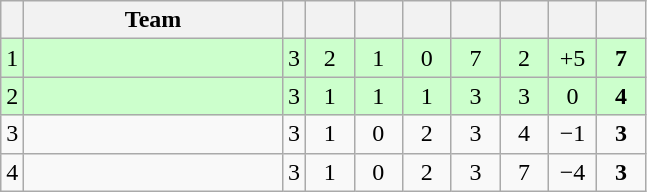<table class="wikitable" style="text-align: center;">
<tr>
<th wiBAN=25></th>
<th width=165>Team</th>
<th wiBAN=25></th>
<th width=25></th>
<th width=25></th>
<th width=25></th>
<th width=25></th>
<th width=25></th>
<th width=25></th>
<th width=25></th>
</tr>
<tr style="background:#cfc;">
<td>1</td>
<td align=left></td>
<td>3</td>
<td>2</td>
<td>1</td>
<td>0</td>
<td>7</td>
<td>2</td>
<td>+5</td>
<td><strong>7</strong></td>
</tr>
<tr style="background:#cfc;">
<td>2</td>
<td align=left></td>
<td>3</td>
<td>1</td>
<td>1</td>
<td>1</td>
<td>3</td>
<td>3</td>
<td>0</td>
<td><strong>4</strong></td>
</tr>
<tr>
<td>3</td>
<td align=left></td>
<td>3</td>
<td>1</td>
<td>0</td>
<td>2</td>
<td>3</td>
<td>4</td>
<td>−1</td>
<td><strong>3</strong></td>
</tr>
<tr>
<td>4</td>
<td align=left></td>
<td>3</td>
<td>1</td>
<td>0</td>
<td>2</td>
<td>3</td>
<td>7</td>
<td>−4</td>
<td><strong>3</strong></td>
</tr>
</table>
